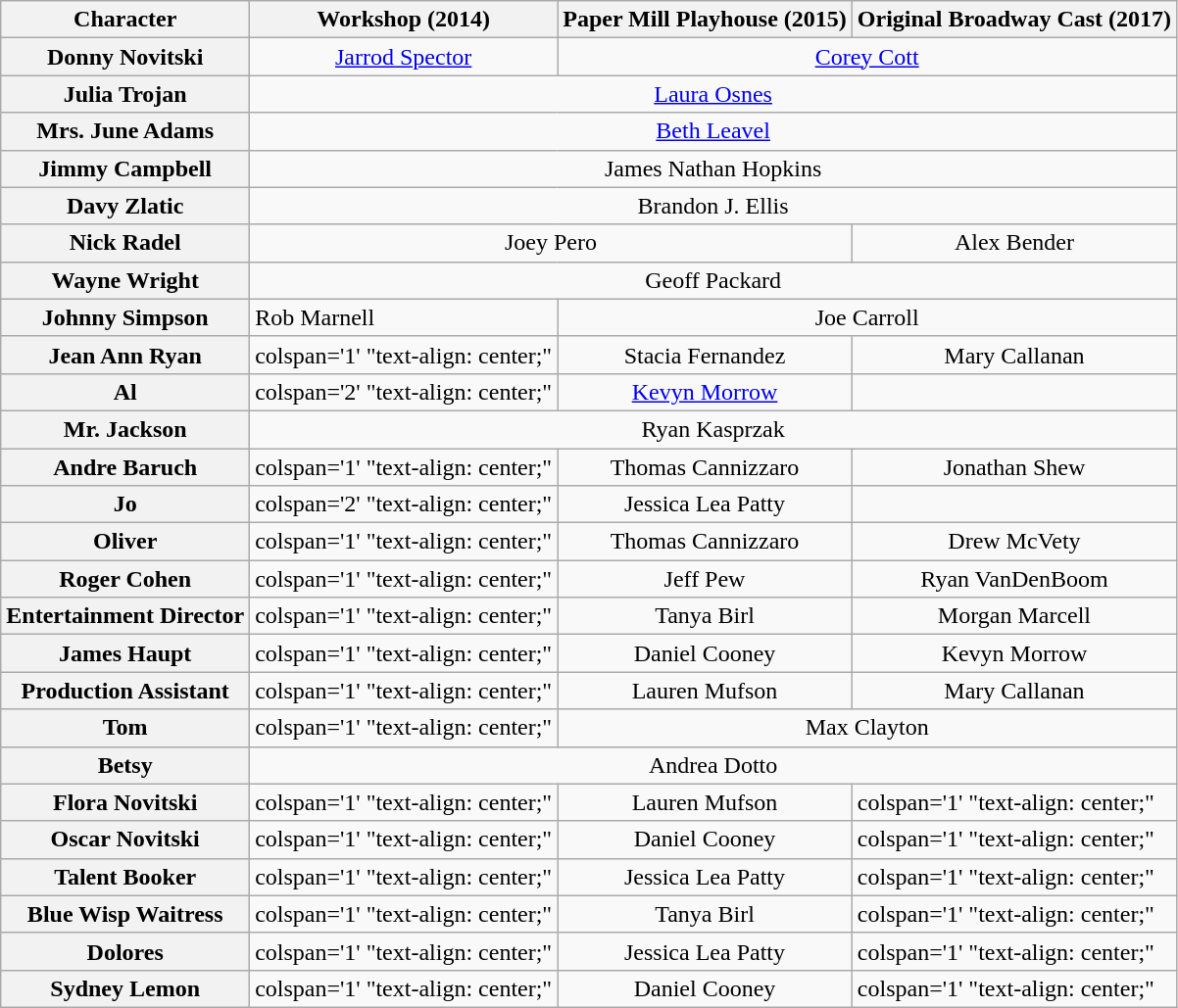<table class="wikitable" style="width:1000;">
<tr>
<th>Character</th>
<th>Workshop (2014)</th>
<th>Paper Mill Playhouse (2015)</th>
<th>Original Broadway Cast (2017)</th>
</tr>
<tr>
<th>Donny Novitski</th>
<td colspan='1' align=center><a href='#'>Jarrod Spector</a></td>
<td colspan='2' align=center><a href='#'>Corey Cott</a></td>
</tr>
<tr>
<th>Julia Trojan</th>
<td colspan='3' align=center><a href='#'>Laura Osnes</a></td>
</tr>
<tr>
<th>Mrs. June Adams</th>
<td colspan='3' align=center><a href='#'>Beth Leavel</a></td>
</tr>
<tr>
<th>Jimmy Campbell</th>
<td colspan='3' align=center>James Nathan Hopkins</td>
</tr>
<tr>
<th>Davy Zlatic</th>
<td colspan='3' align=center>Brandon J. Ellis</td>
</tr>
<tr>
<th>Nick Radel</th>
<td colspan='2' align=center>Joey Pero</td>
<td colspan='1' align=center>Alex Bender</td>
</tr>
<tr>
<th>Wayne Wright</th>
<td colspan='3' align=center>Geoff Packard</td>
</tr>
<tr>
<th>Johnny Simpson</th>
<td colspan='1' "text-align: center>Rob Marnell</td>
<td colspan='2' align=center>Joe Carroll</td>
</tr>
<tr>
<th>Jean Ann Ryan</th>
<td>colspan='1' "text-align: center;" </td>
<td colspan='1' align=center>Stacia Fernandez</td>
<td colspan='1' align=center>Mary Callanan</td>
</tr>
<tr>
<th>Al</th>
<td>colspan='2' "text-align: center;" </td>
<td colspan='1' align=center><a href='#'>Kevyn Morrow</a></td>
</tr>
<tr>
<th>Mr. Jackson</th>
<td colspan='3' align=center>Ryan Kasprzak</td>
</tr>
<tr>
<th>Andre Baruch</th>
<td>colspan='1' "text-align: center;" </td>
<td colspan='1' align=center>Thomas Cannizzaro</td>
<td colspan='1' align=center>Jonathan Shew</td>
</tr>
<tr>
<th>Jo</th>
<td>colspan='2' "text-align: center;" </td>
<td colspan='1' align=center>Jessica Lea Patty</td>
</tr>
<tr>
<th>Oliver</th>
<td>colspan='1' "text-align: center;" </td>
<td colspan='1' align=center>Thomas Cannizzaro</td>
<td colspan='1' align=center>Drew McVety</td>
</tr>
<tr>
<th>Roger Cohen</th>
<td>colspan='1' "text-align: center;" </td>
<td colspan='1' align=center>Jeff Pew</td>
<td colspan='1' align=center>Ryan VanDenBoom</td>
</tr>
<tr>
<th>Entertainment Director</th>
<td>colspan='1' "text-align: center;" </td>
<td colspan='1' align=center>Tanya Birl</td>
<td colspan='1' align=center>Morgan Marcell</td>
</tr>
<tr>
<th>James Haupt</th>
<td>colspan='1' "text-align: center;" </td>
<td colspan='1' align=center>Daniel Cooney</td>
<td colspan='1' align=center>Kevyn Morrow</td>
</tr>
<tr>
<th>Production Assistant</th>
<td>colspan='1' "text-align: center;" </td>
<td colspan='1' align=center>Lauren Mufson</td>
<td colspan='1' align=center>Mary Callanan</td>
</tr>
<tr>
<th>Tom</th>
<td>colspan='1' "text-align: center;" </td>
<td colspan='2' align=center>Max Clayton</td>
</tr>
<tr>
<th>Betsy</th>
<td colspan='3' align=center>Andrea Dotto</td>
</tr>
<tr>
<th>Flora Novitski</th>
<td>colspan='1' "text-align: center;" </td>
<td colspan='1' align=center>Lauren Mufson</td>
<td>colspan='1' "text-align: center;" </td>
</tr>
<tr>
<th>Oscar Novitski</th>
<td>colspan='1' "text-align: center;" </td>
<td colspan='1' align=center>Daniel Cooney</td>
<td>colspan='1' "text-align: center;" </td>
</tr>
<tr>
<th>Talent Booker</th>
<td>colspan='1' "text-align: center;" </td>
<td colspan='1' align=center>Jessica Lea Patty</td>
<td>colspan='1' "text-align: center;" </td>
</tr>
<tr>
<th>Blue Wisp Waitress</th>
<td>colspan='1' "text-align: center;" </td>
<td colspan='1' align=center>Tanya Birl</td>
<td>colspan='1' "text-align: center;" </td>
</tr>
<tr>
<th>Dolores</th>
<td>colspan='1' "text-align: center;" </td>
<td colspan='1' align=center>Jessica Lea Patty</td>
<td>colspan='1' "text-align: center;" </td>
</tr>
<tr>
<th>Sydney Lemon</th>
<td>colspan='1' "text-align: center;" </td>
<td colspan='1' align=center>Daniel Cooney</td>
<td>colspan='1' "text-align: center;" </td>
</tr>
</table>
